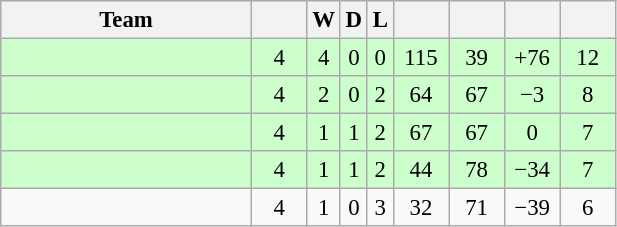<table class="wikitable" style="text-align:center; font-size:95%;">
<tr>
<th width=160>Team</th>
<th width=30></th>
<th>W</th>
<th>D</th>
<th>L</th>
<th width=30></th>
<th width=30></th>
<th width=30></th>
<th width=30></th>
</tr>
<tr style="background:#ccffcc">
<td align=left></td>
<td>4</td>
<td>4</td>
<td>0</td>
<td>0</td>
<td>115</td>
<td>39</td>
<td>+76</td>
<td>12</td>
</tr>
<tr style="background:#ccffcc">
<td align=left></td>
<td>4</td>
<td>2</td>
<td>0</td>
<td>2</td>
<td>64</td>
<td>67</td>
<td>−3</td>
<td>8</td>
</tr>
<tr style="background:#ccffcc">
<td align=left></td>
<td>4</td>
<td>1</td>
<td>1</td>
<td>2</td>
<td>67</td>
<td>67</td>
<td>0</td>
<td>7</td>
</tr>
<tr style="background:#ccffcc">
<td align=left></td>
<td>4</td>
<td>1</td>
<td>1</td>
<td>2</td>
<td>44</td>
<td>78</td>
<td>−34</td>
<td>7</td>
</tr>
<tr>
<td align=left></td>
<td>4</td>
<td>1</td>
<td>0</td>
<td>3</td>
<td>32</td>
<td>71</td>
<td>−39</td>
<td>6</td>
</tr>
</table>
